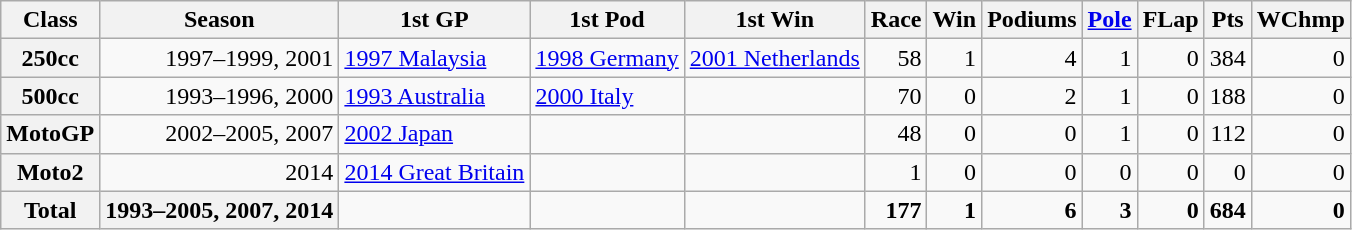<table class="wikitable">
<tr>
<th>Class</th>
<th>Season</th>
<th>1st GP</th>
<th>1st Pod</th>
<th>1st Win</th>
<th>Race</th>
<th>Win</th>
<th>Podiums</th>
<th><a href='#'>Pole</a></th>
<th>FLap</th>
<th>Pts</th>
<th>WChmp</th>
</tr>
<tr align="right">
<th>250cc</th>
<td>1997–1999, 2001</td>
<td align="left"><a href='#'>1997 Malaysia</a></td>
<td align="left"><a href='#'>1998 Germany</a></td>
<td align="left"><a href='#'>2001 Netherlands</a></td>
<td>58</td>
<td>1</td>
<td>4</td>
<td>1</td>
<td>0</td>
<td>384</td>
<td>0</td>
</tr>
<tr align="right">
<th>500cc</th>
<td>1993–1996, 2000</td>
<td align="left"><a href='#'>1993 Australia</a></td>
<td align="left"><a href='#'>2000 Italy</a></td>
<td align="left"></td>
<td>70</td>
<td>0</td>
<td>2</td>
<td>1</td>
<td>0</td>
<td>188</td>
<td>0</td>
</tr>
<tr align="right">
<th>MotoGP</th>
<td>2002–2005, 2007</td>
<td align="left"><a href='#'>2002 Japan</a></td>
<td align="left"></td>
<td align="left"></td>
<td>48</td>
<td>0</td>
<td>0</td>
<td>1</td>
<td>0</td>
<td>112</td>
<td>0</td>
</tr>
<tr align="right">
<th>Moto2</th>
<td>2014</td>
<td align="left"><a href='#'>2014 Great Britain</a></td>
<td align="left"></td>
<td align="left"></td>
<td>1</td>
<td>0</td>
<td>0</td>
<td>0</td>
<td>0</td>
<td>0</td>
<td>0</td>
</tr>
<tr align="right">
<th>Total</th>
<th>1993–2005, 2007, 2014</th>
<td></td>
<td></td>
<td></td>
<td><strong>177</strong></td>
<td><strong>1</strong></td>
<td><strong>6</strong></td>
<td><strong>3</strong></td>
<td><strong>0</strong></td>
<td><strong>684</strong></td>
<td><strong>0</strong></td>
</tr>
</table>
